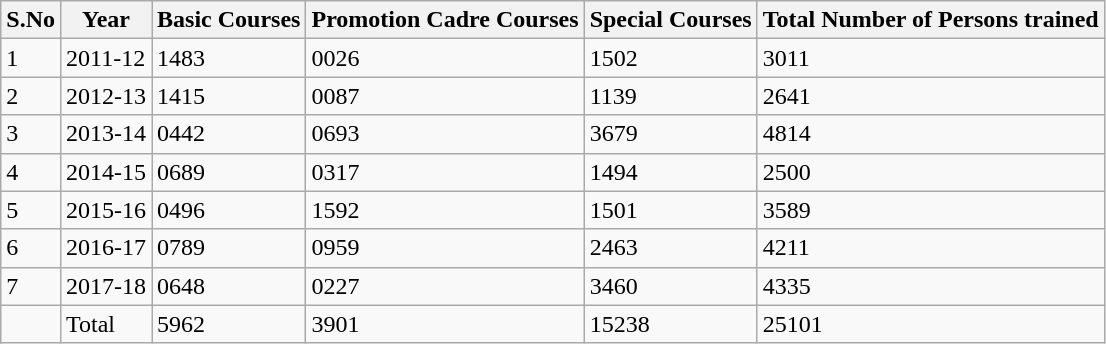<table class="wikitable">
<tr>
<th>S.No</th>
<th>Year</th>
<th>Basic Courses</th>
<th>Promotion Cadre Courses</th>
<th>Special Courses</th>
<th>Total Number of Persons trained</th>
</tr>
<tr>
<td>1</td>
<td>2011-12</td>
<td>1483</td>
<td>0026</td>
<td>1502</td>
<td>3011</td>
</tr>
<tr>
<td>2</td>
<td>2012-13</td>
<td>1415</td>
<td>0087</td>
<td>1139</td>
<td>2641</td>
</tr>
<tr>
<td>3</td>
<td>2013-14</td>
<td>0442</td>
<td>0693</td>
<td>3679</td>
<td>4814</td>
</tr>
<tr>
<td>4</td>
<td>2014-15</td>
<td>0689</td>
<td>0317</td>
<td>1494</td>
<td>2500</td>
</tr>
<tr>
<td>5</td>
<td>2015-16</td>
<td>0496</td>
<td>1592</td>
<td>1501</td>
<td>3589</td>
</tr>
<tr>
<td>6</td>
<td>2016-17</td>
<td>0789</td>
<td>0959</td>
<td>2463</td>
<td>4211</td>
</tr>
<tr>
<td>7</td>
<td>2017-18</td>
<td>0648</td>
<td>0227</td>
<td>3460</td>
<td>4335</td>
</tr>
<tr>
<td></td>
<td>Total</td>
<td>5962</td>
<td>3901</td>
<td>15238</td>
<td>25101</td>
</tr>
</table>
